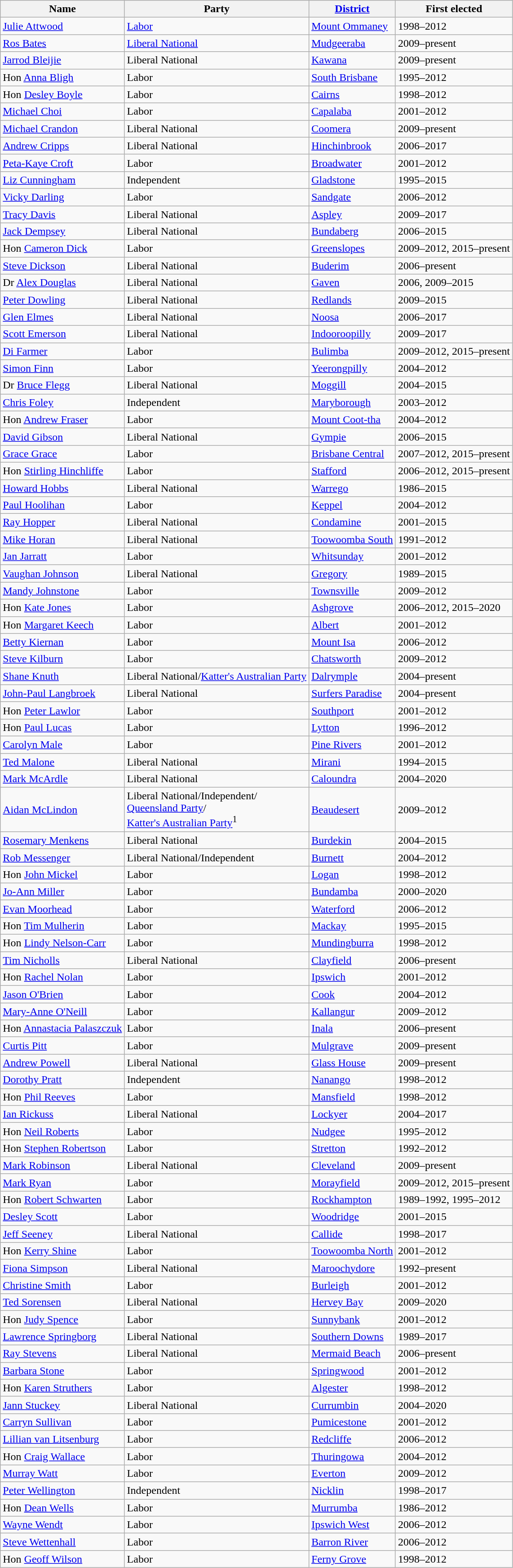<table class="wikitable sortable">
<tr>
<th><strong>Name</strong></th>
<th><strong>Party</strong></th>
<th><a href='#'>District</a></th>
<th>First elected</th>
</tr>
<tr>
<td><a href='#'>Julie Attwood</a></td>
<td><a href='#'>Labor</a></td>
<td><a href='#'>Mount Ommaney</a></td>
<td>1998–2012</td>
</tr>
<tr>
<td><a href='#'>Ros Bates</a></td>
<td><a href='#'>Liberal National</a></td>
<td><a href='#'>Mudgeeraba</a></td>
<td>2009–present</td>
</tr>
<tr>
<td><a href='#'>Jarrod Bleijie</a></td>
<td>Liberal National</td>
<td><a href='#'>Kawana</a></td>
<td>2009–present</td>
</tr>
<tr>
<td>Hon <a href='#'>Anna Bligh</a></td>
<td>Labor</td>
<td><a href='#'>South Brisbane</a></td>
<td>1995–2012</td>
</tr>
<tr>
<td>Hon <a href='#'>Desley Boyle</a></td>
<td>Labor</td>
<td><a href='#'>Cairns</a></td>
<td>1998–2012</td>
</tr>
<tr>
<td><a href='#'>Michael Choi</a></td>
<td>Labor</td>
<td><a href='#'>Capalaba</a></td>
<td>2001–2012</td>
</tr>
<tr>
<td><a href='#'>Michael Crandon</a></td>
<td>Liberal National</td>
<td><a href='#'>Coomera</a></td>
<td>2009–present</td>
</tr>
<tr>
<td><a href='#'>Andrew Cripps</a></td>
<td>Liberal National</td>
<td><a href='#'>Hinchinbrook</a></td>
<td>2006–2017</td>
</tr>
<tr>
<td><a href='#'>Peta-Kaye Croft</a></td>
<td>Labor</td>
<td><a href='#'>Broadwater</a></td>
<td>2001–2012</td>
</tr>
<tr>
<td><a href='#'>Liz Cunningham</a></td>
<td>Independent</td>
<td><a href='#'>Gladstone</a></td>
<td>1995–2015</td>
</tr>
<tr>
<td><a href='#'>Vicky Darling</a></td>
<td>Labor</td>
<td><a href='#'>Sandgate</a></td>
<td>2006–2012</td>
</tr>
<tr>
<td><a href='#'>Tracy Davis</a></td>
<td>Liberal National</td>
<td><a href='#'>Aspley</a></td>
<td>2009–2017</td>
</tr>
<tr>
<td><a href='#'>Jack Dempsey</a></td>
<td>Liberal National</td>
<td><a href='#'>Bundaberg</a></td>
<td>2006–2015</td>
</tr>
<tr>
<td>Hon <a href='#'>Cameron Dick</a></td>
<td>Labor</td>
<td><a href='#'>Greenslopes</a></td>
<td>2009–2012, 2015–present</td>
</tr>
<tr>
<td><a href='#'>Steve Dickson</a></td>
<td>Liberal National</td>
<td><a href='#'>Buderim</a></td>
<td>2006–present</td>
</tr>
<tr>
<td>Dr <a href='#'>Alex Douglas</a></td>
<td>Liberal National</td>
<td><a href='#'>Gaven</a></td>
<td>2006, 2009–2015</td>
</tr>
<tr>
<td><a href='#'>Peter Dowling</a></td>
<td>Liberal National</td>
<td><a href='#'>Redlands</a></td>
<td>2009–2015</td>
</tr>
<tr>
<td><a href='#'>Glen Elmes</a></td>
<td>Liberal National</td>
<td><a href='#'>Noosa</a></td>
<td>2006–2017</td>
</tr>
<tr>
<td><a href='#'>Scott Emerson</a></td>
<td>Liberal National</td>
<td><a href='#'>Indooroopilly</a></td>
<td>2009–2017</td>
</tr>
<tr>
<td><a href='#'>Di Farmer</a></td>
<td>Labor</td>
<td><a href='#'>Bulimba</a></td>
<td>2009–2012, 2015–present</td>
</tr>
<tr>
<td><a href='#'>Simon Finn</a></td>
<td>Labor</td>
<td><a href='#'>Yeerongpilly</a></td>
<td>2004–2012</td>
</tr>
<tr>
<td>Dr <a href='#'>Bruce Flegg</a></td>
<td>Liberal National</td>
<td><a href='#'>Moggill</a></td>
<td>2004–2015</td>
</tr>
<tr>
<td><a href='#'>Chris Foley</a></td>
<td>Independent</td>
<td><a href='#'>Maryborough</a></td>
<td>2003–2012</td>
</tr>
<tr>
<td>Hon <a href='#'>Andrew Fraser</a></td>
<td>Labor</td>
<td><a href='#'>Mount Coot-tha</a></td>
<td>2004–2012</td>
</tr>
<tr>
<td><a href='#'>David Gibson</a></td>
<td>Liberal National</td>
<td><a href='#'>Gympie</a></td>
<td>2006–2015</td>
</tr>
<tr>
<td><a href='#'>Grace Grace</a></td>
<td>Labor</td>
<td><a href='#'>Brisbane Central</a></td>
<td>2007–2012, 2015–present</td>
</tr>
<tr>
<td>Hon <a href='#'>Stirling Hinchliffe</a></td>
<td>Labor</td>
<td><a href='#'>Stafford</a></td>
<td>2006–2012, 2015–present</td>
</tr>
<tr>
<td><a href='#'>Howard Hobbs</a></td>
<td>Liberal National</td>
<td><a href='#'>Warrego</a></td>
<td>1986–2015</td>
</tr>
<tr>
<td><a href='#'>Paul Hoolihan</a></td>
<td>Labor</td>
<td><a href='#'>Keppel</a></td>
<td>2004–2012</td>
</tr>
<tr>
<td><a href='#'>Ray Hopper</a></td>
<td>Liberal National</td>
<td><a href='#'>Condamine</a></td>
<td>2001–2015</td>
</tr>
<tr>
<td><a href='#'>Mike Horan</a></td>
<td>Liberal National</td>
<td><a href='#'>Toowoomba South</a></td>
<td>1991–2012</td>
</tr>
<tr>
<td><a href='#'>Jan Jarratt</a></td>
<td>Labor</td>
<td><a href='#'>Whitsunday</a></td>
<td>2001–2012</td>
</tr>
<tr>
<td><a href='#'>Vaughan Johnson</a></td>
<td>Liberal National</td>
<td><a href='#'>Gregory</a></td>
<td>1989–2015</td>
</tr>
<tr>
<td><a href='#'>Mandy Johnstone</a></td>
<td>Labor</td>
<td><a href='#'>Townsville</a></td>
<td>2009–2012</td>
</tr>
<tr>
<td>Hon <a href='#'>Kate Jones</a></td>
<td>Labor</td>
<td><a href='#'>Ashgrove</a></td>
<td>2006–2012, 2015–2020</td>
</tr>
<tr>
<td>Hon <a href='#'>Margaret Keech</a></td>
<td>Labor</td>
<td><a href='#'>Albert</a></td>
<td>2001–2012</td>
</tr>
<tr>
<td><a href='#'>Betty Kiernan</a></td>
<td>Labor</td>
<td><a href='#'>Mount Isa</a></td>
<td>2006–2012</td>
</tr>
<tr>
<td><a href='#'>Steve Kilburn</a></td>
<td>Labor</td>
<td><a href='#'>Chatsworth</a></td>
<td>2009–2012</td>
</tr>
<tr>
<td><a href='#'>Shane Knuth</a></td>
<td>Liberal National/<a href='#'>Katter's Australian Party</a> </td>
<td><a href='#'>Dalrymple</a></td>
<td>2004–present</td>
</tr>
<tr>
<td><a href='#'>John-Paul Langbroek</a></td>
<td>Liberal National</td>
<td><a href='#'>Surfers Paradise</a></td>
<td>2004–present</td>
</tr>
<tr>
<td>Hon <a href='#'>Peter Lawlor</a></td>
<td>Labor</td>
<td><a href='#'>Southport</a></td>
<td>2001–2012</td>
</tr>
<tr>
<td>Hon <a href='#'>Paul Lucas</a></td>
<td>Labor</td>
<td><a href='#'>Lytton</a></td>
<td>1996–2012</td>
</tr>
<tr>
<td><a href='#'>Carolyn Male</a></td>
<td>Labor</td>
<td><a href='#'>Pine Rivers</a></td>
<td>2001–2012</td>
</tr>
<tr>
<td><a href='#'>Ted Malone</a></td>
<td>Liberal National</td>
<td><a href='#'>Mirani</a></td>
<td>1994–2015</td>
</tr>
<tr>
<td><a href='#'>Mark McArdle</a></td>
<td>Liberal National</td>
<td><a href='#'>Caloundra</a></td>
<td>2004–2020</td>
</tr>
<tr>
<td><a href='#'>Aidan McLindon</a></td>
<td>Liberal National/Independent/<br><a href='#'>Queensland Party</a>/<br><a href='#'>Katter's Australian Party</a><sup>1</sup></td>
<td><a href='#'>Beaudesert</a></td>
<td>2009–2012</td>
</tr>
<tr>
<td><a href='#'>Rosemary Menkens</a></td>
<td>Liberal National</td>
<td><a href='#'>Burdekin</a></td>
<td>2004–2015</td>
</tr>
<tr>
<td><a href='#'>Rob Messenger</a></td>
<td>Liberal National/Independent</td>
<td><a href='#'>Burnett</a></td>
<td>2004–2012</td>
</tr>
<tr>
<td>Hon <a href='#'>John Mickel</a></td>
<td>Labor</td>
<td><a href='#'>Logan</a></td>
<td>1998–2012</td>
</tr>
<tr>
<td><a href='#'>Jo-Ann Miller</a></td>
<td>Labor</td>
<td><a href='#'>Bundamba</a></td>
<td>2000–2020</td>
</tr>
<tr>
<td><a href='#'>Evan Moorhead</a></td>
<td>Labor</td>
<td><a href='#'>Waterford</a></td>
<td>2006–2012</td>
</tr>
<tr>
<td>Hon <a href='#'>Tim Mulherin</a></td>
<td>Labor</td>
<td><a href='#'>Mackay</a></td>
<td>1995–2015</td>
</tr>
<tr>
<td>Hon <a href='#'>Lindy Nelson-Carr</a></td>
<td>Labor</td>
<td><a href='#'>Mundingburra</a></td>
<td>1998–2012</td>
</tr>
<tr>
<td><a href='#'>Tim Nicholls</a></td>
<td>Liberal National</td>
<td><a href='#'>Clayfield</a></td>
<td>2006–present</td>
</tr>
<tr>
<td>Hon <a href='#'>Rachel Nolan</a></td>
<td>Labor</td>
<td><a href='#'>Ipswich</a></td>
<td>2001–2012</td>
</tr>
<tr>
<td><a href='#'>Jason O'Brien</a></td>
<td>Labor</td>
<td><a href='#'>Cook</a></td>
<td>2004–2012</td>
</tr>
<tr>
<td><a href='#'>Mary-Anne O'Neill</a></td>
<td>Labor</td>
<td><a href='#'>Kallangur</a></td>
<td>2009–2012</td>
</tr>
<tr>
<td>Hon <a href='#'>Annastacia Palaszczuk</a></td>
<td>Labor</td>
<td><a href='#'>Inala</a></td>
<td>2006–present</td>
</tr>
<tr>
<td><a href='#'>Curtis Pitt</a></td>
<td>Labor</td>
<td><a href='#'>Mulgrave</a></td>
<td>2009–present</td>
</tr>
<tr>
<td><a href='#'>Andrew Powell</a></td>
<td>Liberal National</td>
<td><a href='#'>Glass House</a></td>
<td>2009–present</td>
</tr>
<tr>
<td><a href='#'>Dorothy Pratt</a></td>
<td>Independent</td>
<td><a href='#'>Nanango</a></td>
<td>1998–2012</td>
</tr>
<tr>
<td>Hon <a href='#'>Phil Reeves</a></td>
<td>Labor</td>
<td><a href='#'>Mansfield</a></td>
<td>1998–2012</td>
</tr>
<tr>
<td><a href='#'>Ian Rickuss</a></td>
<td>Liberal National</td>
<td><a href='#'>Lockyer</a></td>
<td>2004–2017</td>
</tr>
<tr>
<td>Hon <a href='#'>Neil Roberts</a></td>
<td>Labor</td>
<td><a href='#'>Nudgee</a></td>
<td>1995–2012</td>
</tr>
<tr>
<td>Hon <a href='#'>Stephen Robertson</a></td>
<td>Labor</td>
<td><a href='#'>Stretton</a></td>
<td>1992–2012</td>
</tr>
<tr>
<td><a href='#'>Mark Robinson</a></td>
<td>Liberal National</td>
<td><a href='#'>Cleveland</a></td>
<td>2009–present</td>
</tr>
<tr>
<td><a href='#'>Mark Ryan</a></td>
<td>Labor</td>
<td><a href='#'>Morayfield</a></td>
<td>2009–2012, 2015–present</td>
</tr>
<tr>
<td>Hon <a href='#'>Robert Schwarten</a></td>
<td>Labor</td>
<td><a href='#'>Rockhampton</a></td>
<td>1989–1992, 1995–2012</td>
</tr>
<tr>
<td><a href='#'>Desley Scott</a></td>
<td>Labor</td>
<td><a href='#'>Woodridge</a></td>
<td>2001–2015</td>
</tr>
<tr>
<td><a href='#'>Jeff Seeney</a></td>
<td>Liberal National</td>
<td><a href='#'>Callide</a></td>
<td>1998–2017</td>
</tr>
<tr>
<td>Hon <a href='#'>Kerry Shine</a></td>
<td>Labor</td>
<td><a href='#'>Toowoomba North</a></td>
<td>2001–2012</td>
</tr>
<tr>
<td><a href='#'>Fiona Simpson</a></td>
<td>Liberal National</td>
<td><a href='#'>Maroochydore</a></td>
<td>1992–present</td>
</tr>
<tr>
<td><a href='#'>Christine Smith</a></td>
<td>Labor</td>
<td><a href='#'>Burleigh</a></td>
<td>2001–2012</td>
</tr>
<tr>
<td><a href='#'>Ted Sorensen</a></td>
<td>Liberal National</td>
<td><a href='#'>Hervey Bay</a></td>
<td>2009–2020</td>
</tr>
<tr>
<td>Hon <a href='#'>Judy Spence</a></td>
<td>Labor</td>
<td><a href='#'>Sunnybank</a></td>
<td>2001–2012</td>
</tr>
<tr>
<td><a href='#'>Lawrence Springborg</a></td>
<td>Liberal National</td>
<td><a href='#'>Southern Downs</a></td>
<td>1989–2017</td>
</tr>
<tr>
<td><a href='#'>Ray Stevens</a></td>
<td>Liberal National</td>
<td><a href='#'>Mermaid Beach</a></td>
<td>2006–present</td>
</tr>
<tr>
<td><a href='#'>Barbara Stone</a></td>
<td>Labor</td>
<td><a href='#'>Springwood</a></td>
<td>2001–2012</td>
</tr>
<tr>
<td>Hon <a href='#'>Karen Struthers</a></td>
<td>Labor</td>
<td><a href='#'>Algester</a></td>
<td>1998–2012</td>
</tr>
<tr>
<td><a href='#'>Jann Stuckey</a></td>
<td>Liberal National</td>
<td><a href='#'>Currumbin</a></td>
<td>2004–2020</td>
</tr>
<tr>
<td><a href='#'>Carryn Sullivan</a></td>
<td>Labor</td>
<td><a href='#'>Pumicestone</a></td>
<td>2001–2012</td>
</tr>
<tr>
<td><a href='#'>Lillian van Litsenburg</a></td>
<td>Labor</td>
<td><a href='#'>Redcliffe</a></td>
<td>2006–2012</td>
</tr>
<tr>
<td>Hon <a href='#'>Craig Wallace</a></td>
<td>Labor</td>
<td><a href='#'>Thuringowa</a></td>
<td>2004–2012</td>
</tr>
<tr>
<td><a href='#'>Murray Watt</a></td>
<td>Labor</td>
<td><a href='#'>Everton</a></td>
<td>2009–2012</td>
</tr>
<tr>
<td><a href='#'>Peter Wellington</a></td>
<td>Independent</td>
<td><a href='#'>Nicklin</a></td>
<td>1998–2017</td>
</tr>
<tr>
<td>Hon <a href='#'>Dean Wells</a></td>
<td>Labor</td>
<td><a href='#'>Murrumba</a></td>
<td>1986–2012</td>
</tr>
<tr>
<td><a href='#'>Wayne Wendt</a></td>
<td>Labor</td>
<td><a href='#'>Ipswich West</a></td>
<td>2006–2012</td>
</tr>
<tr>
<td><a href='#'>Steve Wettenhall</a></td>
<td>Labor</td>
<td><a href='#'>Barron River</a></td>
<td>2006–2012</td>
</tr>
<tr>
<td>Hon <a href='#'>Geoff Wilson</a></td>
<td>Labor</td>
<td><a href='#'>Ferny Grove</a></td>
<td>1998–2012</td>
</tr>
</table>
